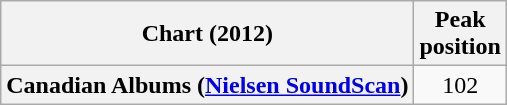<table class="wikitable plainrowheaders" style="text-align:center;">
<tr>
<th scope="col">Chart (2012)</th>
<th scope="col">Peak<br>position</th>
</tr>
<tr>
<th scope="row">Canadian Albums (<a href='#'>Nielsen SoundScan</a>)</th>
<td>102</td>
</tr>
</table>
